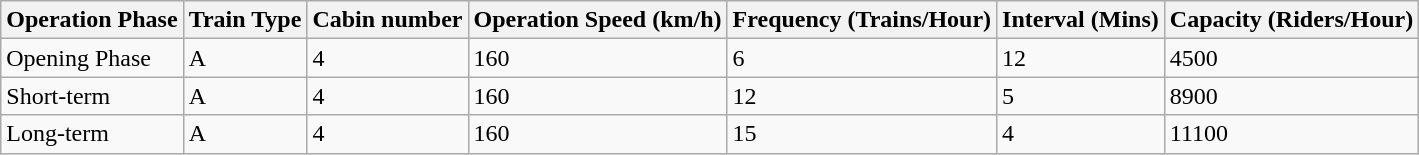<table class="wikitable">
<tr>
<th>Operation Phase</th>
<th>Train Type</th>
<th>Cabin number</th>
<th>Operation Speed (km/h)</th>
<th>Frequency (Trains/Hour)</th>
<th>Interval (Mins)</th>
<th>Capacity (Riders/Hour)</th>
</tr>
<tr>
<td>Opening Phase</td>
<td>A</td>
<td>4</td>
<td>160</td>
<td>6</td>
<td>12</td>
<td>4500</td>
</tr>
<tr>
<td>Short-term</td>
<td>A</td>
<td>4</td>
<td>160</td>
<td>12</td>
<td>5</td>
<td>8900</td>
</tr>
<tr>
<td>Long-term</td>
<td>A</td>
<td>4</td>
<td>160</td>
<td>15</td>
<td>4</td>
<td>11100</td>
</tr>
</table>
